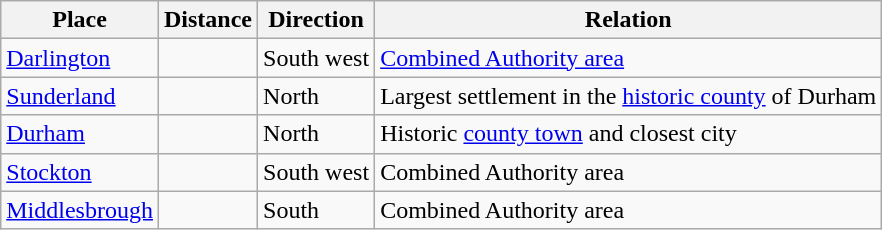<table class="wikitable">
<tr>
<th>Place</th>
<th>Distance</th>
<th>Direction</th>
<th>Relation</th>
</tr>
<tr>
<td><a href='#'>Darlington</a></td>
<td></td>
<td>South west</td>
<td><a href='#'>Combined Authority area</a></td>
</tr>
<tr>
<td><a href='#'>Sunderland</a></td>
<td></td>
<td>North</td>
<td>Largest settlement in the <a href='#'>historic county</a> of Durham</td>
</tr>
<tr>
<td><a href='#'>Durham</a></td>
<td></td>
<td>North</td>
<td>Historic <a href='#'>county town</a> and closest city</td>
</tr>
<tr>
<td><a href='#'>Stockton</a></td>
<td></td>
<td>South west</td>
<td>Combined Authority area</td>
</tr>
<tr>
<td><a href='#'>Middlesbrough</a></td>
<td></td>
<td>South</td>
<td>Combined Authority area</td>
</tr>
</table>
